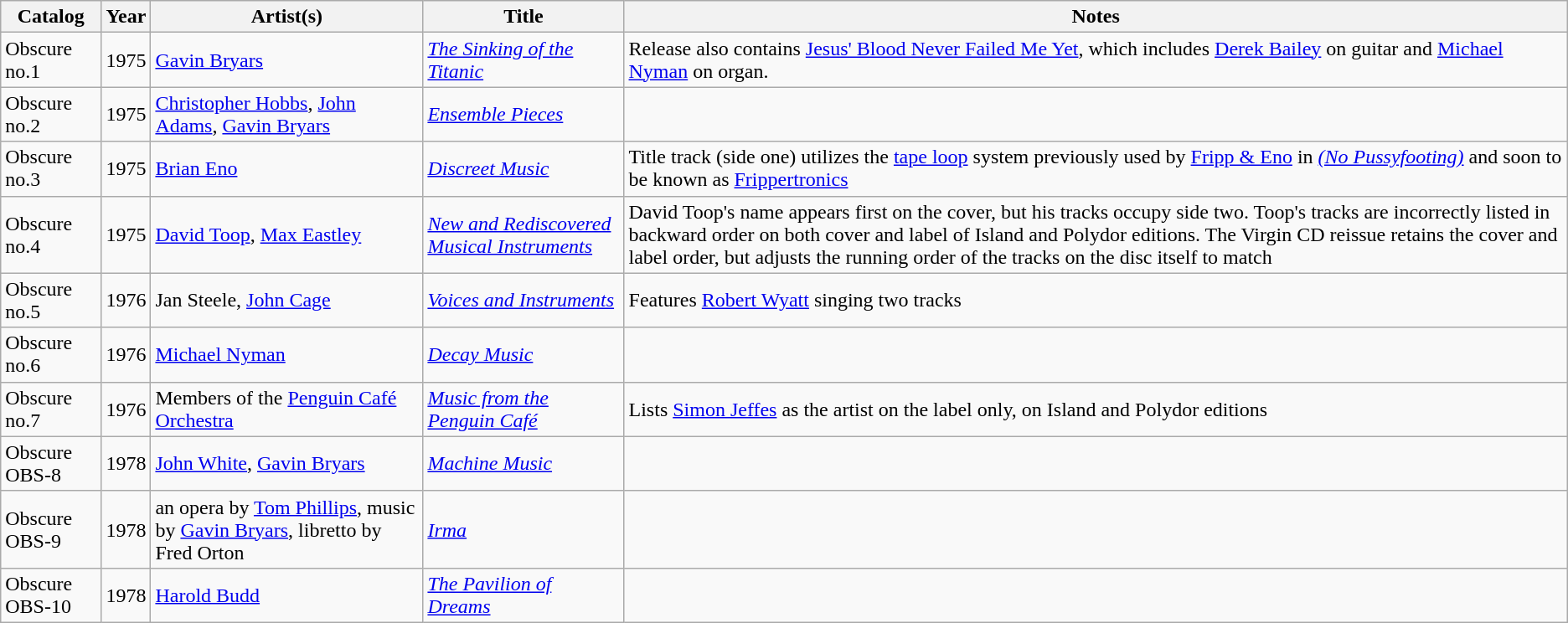<table class="wikitable">
<tr>
<th scope="col">Catalog</th>
<th scope="col">Year</th>
<th scope="col">Artist(s)</th>
<th acope="col">Title</th>
<th scope="col">Notes</th>
</tr>
<tr>
<td>Obscure no.1</td>
<td>1975</td>
<td><a href='#'>Gavin Bryars</a></td>
<td><em><a href='#'>The Sinking of the Titanic</a></em></td>
<td>Release also contains <a href='#'>Jesus' Blood Never Failed Me Yet</a>, which includes <a href='#'>Derek Bailey</a> on guitar and <a href='#'>Michael Nyman</a> on organ.</td>
</tr>
<tr>
<td>Obscure no.2</td>
<td>1975</td>
<td><a href='#'>Christopher Hobbs</a>, <a href='#'>John Adams</a>, <a href='#'>Gavin Bryars</a></td>
<td><em><a href='#'>Ensemble Pieces</a></em></td>
<td></td>
</tr>
<tr>
<td>Obscure no.3</td>
<td>1975</td>
<td><a href='#'>Brian Eno</a></td>
<td><em><a href='#'>Discreet Music</a></em></td>
<td>Title track (side one) utilizes the <a href='#'>tape loop</a> system previously used by <a href='#'>Fripp & Eno</a> in <em><a href='#'>(No Pussyfooting)</a></em> and soon to be known as <a href='#'>Frippertronics</a></td>
</tr>
<tr>
<td>Obscure no.4</td>
<td>1975</td>
<td><a href='#'>David Toop</a>, <a href='#'>Max Eastley</a></td>
<td><em><a href='#'>New and Rediscovered Musical Instruments</a></em></td>
<td>David Toop's name appears first on the cover, but his tracks occupy side two.  Toop's tracks are incorrectly listed in backward order on both cover and label of Island and Polydor editions. The Virgin CD reissue retains the cover and label order, but adjusts the running order of the tracks on the disc itself to match</td>
</tr>
<tr>
<td>Obscure no.5</td>
<td>1976</td>
<td>Jan Steele, <a href='#'>John Cage</a></td>
<td><em><a href='#'>Voices and Instruments</a></em></td>
<td>Features <a href='#'>Robert Wyatt</a> singing two tracks</td>
</tr>
<tr>
<td>Obscure no.6</td>
<td>1976</td>
<td><a href='#'>Michael Nyman</a></td>
<td><em><a href='#'>Decay Music</a></em></td>
<td></td>
</tr>
<tr>
<td>Obscure no.7</td>
<td>1976</td>
<td>Members of the <a href='#'>Penguin Café Orchestra</a></td>
<td><em><a href='#'>Music from the Penguin Café</a></em></td>
<td>Lists <a href='#'>Simon Jeffes</a> as the artist on the label only, on Island and Polydor editions</td>
</tr>
<tr>
<td>Obscure OBS-8</td>
<td>1978</td>
<td><a href='#'>John White</a>, <a href='#'>Gavin Bryars</a></td>
<td><em><a href='#'>Machine Music</a></em></td>
<td></td>
</tr>
<tr>
<td>Obscure OBS-9</td>
<td>1978</td>
<td>an opera by <a href='#'>Tom Phillips</a>, music by <a href='#'>Gavin Bryars</a>, libretto by Fred Orton</td>
<td><em><a href='#'>Irma</a></em></td>
<td></td>
</tr>
<tr>
<td>Obscure OBS-10</td>
<td>1978</td>
<td><a href='#'>Harold Budd</a></td>
<td><em><a href='#'>The Pavilion of Dreams</a></em></td>
<td></td>
</tr>
</table>
